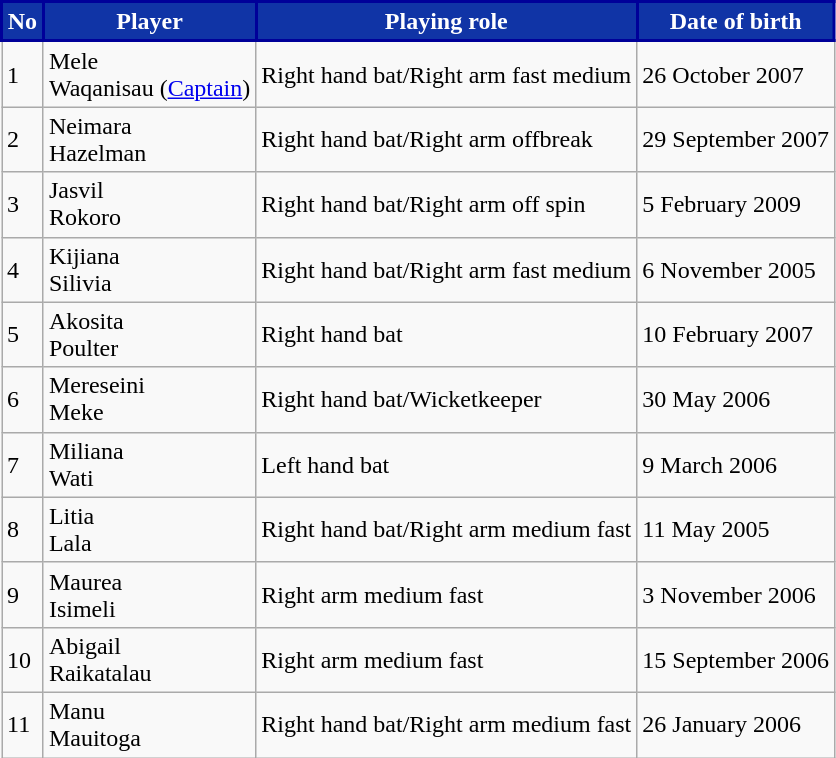<table class="wikitable">
<tr>
<th style="color:#ffffff; background: #1034A6; border:2px solid #000099;">No</th>
<th style="color:#ffffff; background: #1034A6; border:2px solid #000099;">Player</th>
<th style="color:#ffffff; background: #1034A6; border:2px solid #000099;">Playing role</th>
<th style="color:#ffffff; background: #1034A6; border:2px solid #000099;">Date of birth</th>
</tr>
<tr>
<td>1</td>
<td>Mele<br>Waqanisau (<a href='#'>Captain</a>)</td>
<td>Right hand bat/Right arm fast medium</td>
<td>26 October 2007</td>
</tr>
<tr>
<td>2</td>
<td>Neimara<br>Hazelman</td>
<td>Right hand bat/Right arm offbreak</td>
<td>29 September 2007</td>
</tr>
<tr>
<td>3</td>
<td>Jasvil<br>Rokoro</td>
<td>Right hand bat/Right arm off spin</td>
<td>5 February 2009</td>
</tr>
<tr>
<td>4</td>
<td>Kijiana<br>Silivia</td>
<td>Right hand bat/Right arm fast medium</td>
<td>6 November 2005</td>
</tr>
<tr>
<td>5</td>
<td>Akosita<br>Poulter</td>
<td>Right hand bat</td>
<td>10 February 2007</td>
</tr>
<tr>
<td>6</td>
<td>Mereseini<br>Meke</td>
<td>Right hand bat/Wicketkeeper</td>
<td>30 May 2006</td>
</tr>
<tr>
<td>7</td>
<td>Miliana<br>Wati</td>
<td>Left hand bat</td>
<td>9 March 2006</td>
</tr>
<tr>
<td>8</td>
<td>Litia<br>Lala</td>
<td>Right hand bat/Right arm medium fast</td>
<td>11 May 2005</td>
</tr>
<tr>
<td>9</td>
<td>Maurea<br>Isimeli</td>
<td>Right arm medium fast</td>
<td>3 November 2006</td>
</tr>
<tr>
<td>10</td>
<td>Abigail<br>Raikatalau</td>
<td>Right arm medium fast</td>
<td>15 September 2006</td>
</tr>
<tr>
<td>11</td>
<td>Manu<br>Mauitoga</td>
<td>Right hand bat/Right arm medium fast</td>
<td>26 January 2006</td>
</tr>
</table>
